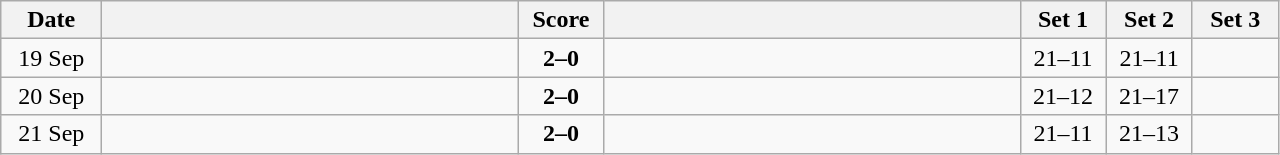<table class="wikitable" style="text-align: center;">
<tr>
<th width="60">Date</th>
<th align="right" width="270"></th>
<th width="50">Score</th>
<th align="left" width="270"></th>
<th width="50">Set 1</th>
<th width="50">Set 2</th>
<th width="50">Set 3</th>
</tr>
<tr>
<td>19 Sep</td>
<td align=left><strong></strong></td>
<td align=center><strong>2–0</strong></td>
<td align=left></td>
<td>21–11</td>
<td>21–11</td>
<td></td>
</tr>
<tr>
<td>20 Sep</td>
<td align=left><strong></strong></td>
<td align=center><strong>2–0</strong></td>
<td align=left></td>
<td>21–12</td>
<td>21–17</td>
<td></td>
</tr>
<tr>
<td>21 Sep</td>
<td align=left><strong></strong></td>
<td align=center><strong>2–0</strong></td>
<td align=left></td>
<td>21–11</td>
<td>21–13</td>
<td></td>
</tr>
</table>
